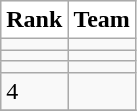<table class="wikitable collapsible">
<tr>
<th style="background:white;">Rank</th>
<th style="background:white;">Team</th>
</tr>
<tr>
<td></td>
<td></td>
</tr>
<tr>
<td></td>
<td></td>
</tr>
<tr>
<td></td>
<td></td>
</tr>
<tr>
<td>4</td>
<td></td>
</tr>
<tr>
</tr>
</table>
